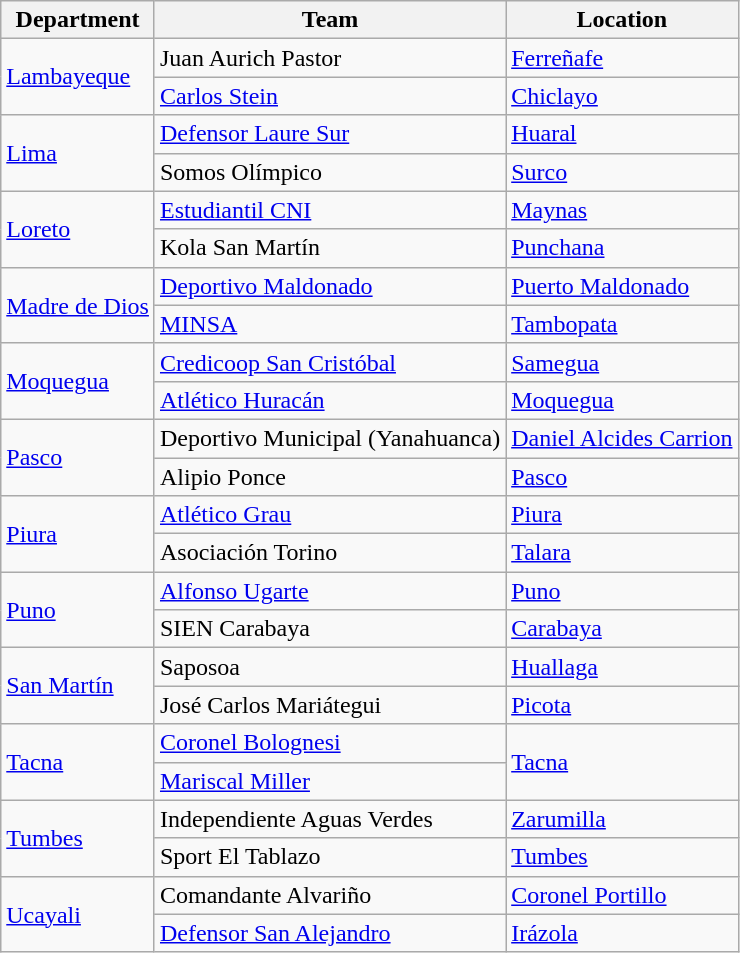<table class="wikitable">
<tr>
<th>Department</th>
<th>Team</th>
<th>Location</th>
</tr>
<tr>
<td rowspan="2"><a href='#'>Lambayeque</a></td>
<td>Juan Aurich Pastor</td>
<td><a href='#'>Ferreñafe</a></td>
</tr>
<tr>
<td><a href='#'>Carlos Stein</a></td>
<td><a href='#'>Chiclayo</a></td>
</tr>
<tr>
<td rowspan="2"><a href='#'>Lima</a></td>
<td><a href='#'>Defensor Laure Sur</a></td>
<td><a href='#'>Huaral</a></td>
</tr>
<tr>
<td>Somos Olímpico</td>
<td><a href='#'>Surco</a></td>
</tr>
<tr>
<td rowspan="2"><a href='#'>Loreto</a></td>
<td><a href='#'>Estudiantil CNI</a></td>
<td><a href='#'>Maynas</a></td>
</tr>
<tr>
<td>Kola San Martín</td>
<td><a href='#'>Punchana</a></td>
</tr>
<tr>
<td rowspan="2"><a href='#'>Madre de Dios</a></td>
<td><a href='#'>Deportivo Maldonado</a></td>
<td><a href='#'>Puerto Maldonado</a></td>
</tr>
<tr>
<td><a href='#'>MINSA</a></td>
<td><a href='#'>Tambopata</a></td>
</tr>
<tr>
<td rowspan="2"><a href='#'>Moquegua</a></td>
<td><a href='#'>Credicoop San Cristóbal</a></td>
<td><a href='#'>Samegua</a></td>
</tr>
<tr>
<td><a href='#'>Atlético Huracán</a></td>
<td><a href='#'>Moquegua</a></td>
</tr>
<tr>
<td rowspan="2"><a href='#'>Pasco</a></td>
<td>Deportivo Municipal (Yanahuanca)</td>
<td><a href='#'>Daniel Alcides Carrion</a></td>
</tr>
<tr>
<td>Alipio Ponce</td>
<td><a href='#'>Pasco</a></td>
</tr>
<tr>
<td rowspan="2"><a href='#'>Piura</a></td>
<td><a href='#'>Atlético Grau</a></td>
<td><a href='#'>Piura</a></td>
</tr>
<tr>
<td>Asociación Torino</td>
<td><a href='#'>Talara</a></td>
</tr>
<tr>
<td rowspan="2"><a href='#'>Puno</a></td>
<td><a href='#'>Alfonso Ugarte</a></td>
<td><a href='#'>Puno</a></td>
</tr>
<tr>
<td>SIEN Carabaya</td>
<td><a href='#'>Carabaya</a></td>
</tr>
<tr>
<td rowspan="2"><a href='#'>San Martín</a></td>
<td>Saposoa</td>
<td><a href='#'>Huallaga</a></td>
</tr>
<tr>
<td>José Carlos Mariátegui</td>
<td><a href='#'>Picota</a></td>
</tr>
<tr>
<td rowspan="2"><a href='#'>Tacna</a></td>
<td><a href='#'>Coronel Bolognesi</a></td>
<td rowspan="2"><a href='#'>Tacna</a></td>
</tr>
<tr>
<td><a href='#'>Mariscal Miller</a></td>
</tr>
<tr>
<td rowspan="2"><a href='#'>Tumbes</a></td>
<td>Independiente Aguas Verdes</td>
<td><a href='#'>Zarumilla</a></td>
</tr>
<tr>
<td>Sport El Tablazo</td>
<td><a href='#'>Tumbes</a></td>
</tr>
<tr>
<td rowspan="2"><a href='#'>Ucayali</a></td>
<td>Comandante Alvariño</td>
<td><a href='#'>Coronel Portillo</a></td>
</tr>
<tr>
<td><a href='#'>Defensor San Alejandro</a></td>
<td><a href='#'>Irázola</a></td>
</tr>
</table>
